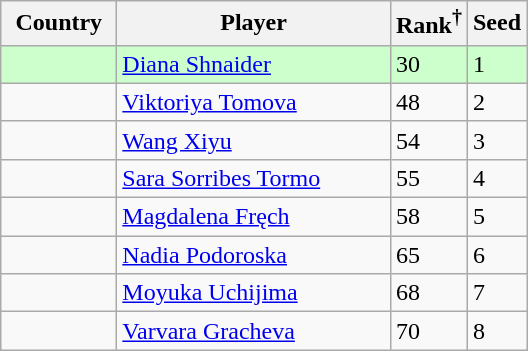<table class="sortable wikitable nowrap">
<tr>
<th width="70">Country</th>
<th width="175">Player</th>
<th>Rank<sup>†</sup></th>
<th>Seed</th>
</tr>
<tr style="background:#cfc;">
<td></td>
<td><a href='#'>Diana Shnaider</a></td>
<td>30</td>
<td>1</td>
</tr>
<tr>
<td></td>
<td><a href='#'>Viktoriya Tomova</a></td>
<td>48</td>
<td>2</td>
</tr>
<tr>
<td></td>
<td><a href='#'>Wang Xiyu</a></td>
<td>54</td>
<td>3</td>
</tr>
<tr>
<td></td>
<td><a href='#'>Sara Sorribes Tormo</a></td>
<td>55</td>
<td>4</td>
</tr>
<tr>
<td></td>
<td><a href='#'>Magdalena Fręch</a></td>
<td>58</td>
<td>5</td>
</tr>
<tr>
<td></td>
<td><a href='#'>Nadia Podoroska</a></td>
<td>65</td>
<td>6</td>
</tr>
<tr>
<td></td>
<td><a href='#'>Moyuka Uchijima</a></td>
<td>68</td>
<td>7</td>
</tr>
<tr>
<td></td>
<td><a href='#'>Varvara Gracheva</a></td>
<td>70</td>
<td>8</td>
</tr>
</table>
